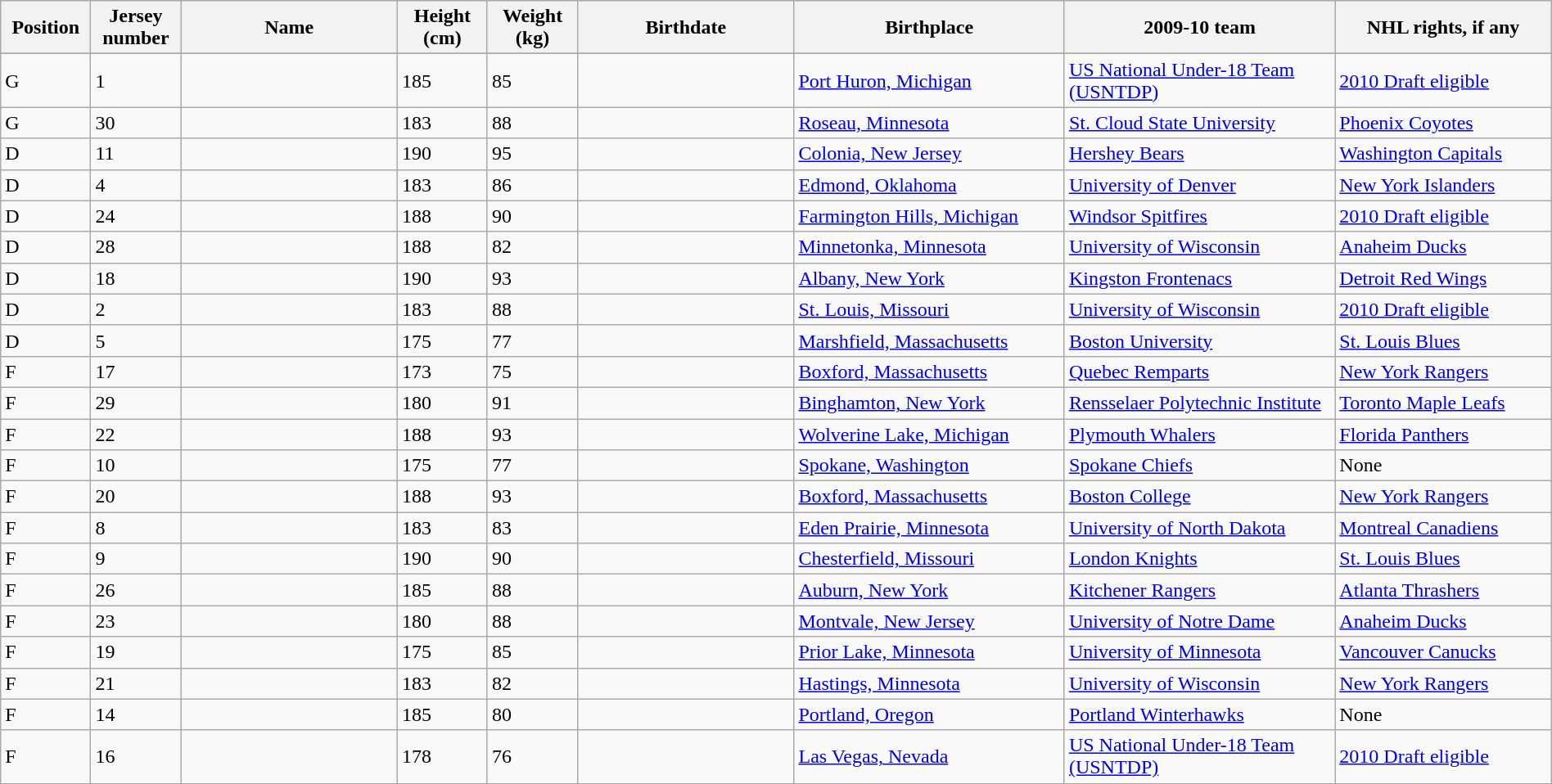<table border="1" width="100%" class="wikitable sortable">
<tr>
<th width="05%">Position</th>
<th width="05%">Jersey number</th>
<th width="12%">Name</th>
<th width="05%">Height (cm)</th>
<th width="05%">Weight (kg)</th>
<th width="12%">Birthdate</th>
<th width="15%">Birthplace</th>
<th width="15%">2009-10 team</th>
<th width="12%">NHL rights, if any</th>
</tr>
<tr>
</tr>
<tr>
<td>G</td>
<td>1</td>
<td></td>
<td>185</td>
<td>85</td>
<td></td>
<td> <a href='#'>Port Huron, Michigan</a></td>
<td> <a href='#'>US National Under-18 Team (USNTDP)</a></td>
<td><a href='#'>2010 Draft eligible</a></td>
</tr>
<tr>
<td>G</td>
<td>30</td>
<td></td>
<td>183</td>
<td>88</td>
<td></td>
<td> <a href='#'>Roseau, Minnesota</a></td>
<td> <a href='#'>St. Cloud State University</a></td>
<td> <a href='#'>Phoenix Coyotes</a></td>
</tr>
<tr>
<td>D</td>
<td>11</td>
<td></td>
<td>190</td>
<td>95</td>
<td></td>
<td> <a href='#'>Colonia, New Jersey</a></td>
<td> <a href='#'>Hershey Bears</a></td>
<td> <a href='#'>Washington Capitals</a></td>
</tr>
<tr>
<td>D</td>
<td>4</td>
<td></td>
<td>183</td>
<td>86</td>
<td></td>
<td> <a href='#'>Edmond, Oklahoma</a></td>
<td> <a href='#'>University of Denver</a></td>
<td> <a href='#'>New York Islanders</a></td>
</tr>
<tr>
<td>D</td>
<td>24</td>
<td></td>
<td>188</td>
<td>90</td>
<td></td>
<td> <a href='#'>Farmington Hills, Michigan</a></td>
<td> <a href='#'>Windsor Spitfires</a></td>
<td><a href='#'>2010 Draft eligible</a></td>
</tr>
<tr>
<td>D</td>
<td>28</td>
<td></td>
<td>188</td>
<td>82</td>
<td></td>
<td> <a href='#'>Minnetonka, Minnesota</a></td>
<td> <a href='#'>University of Wisconsin</a></td>
<td> <a href='#'>Anaheim Ducks</a></td>
</tr>
<tr>
<td>D</td>
<td>18</td>
<td></td>
<td>190</td>
<td>93</td>
<td></td>
<td> <a href='#'>Albany, New York</a></td>
<td> <a href='#'>Kingston Frontenacs</a></td>
<td> <a href='#'>Detroit Red Wings</a></td>
</tr>
<tr>
<td>D</td>
<td>2</td>
<td></td>
<td>183</td>
<td>88</td>
<td></td>
<td> <a href='#'>St. Louis, Missouri</a></td>
<td> <a href='#'>University of Wisconsin</a></td>
<td><a href='#'>2010 Draft eligible</a></td>
</tr>
<tr>
<td>D</td>
<td>5</td>
<td></td>
<td>175</td>
<td>77</td>
<td></td>
<td> <a href='#'>Marshfield, Massachusetts</a></td>
<td> <a href='#'>Boston University</a></td>
<td> <a href='#'>St. Louis Blues</a></td>
</tr>
<tr>
<td>F</td>
<td>17</td>
<td></td>
<td>173</td>
<td>75</td>
<td></td>
<td> <a href='#'>Boxford, Massachusetts</a></td>
<td> <a href='#'>Quebec Remparts</a></td>
<td> <a href='#'>New York Rangers</a></td>
</tr>
<tr>
<td>F</td>
<td>29</td>
<td></td>
<td>180</td>
<td>91</td>
<td></td>
<td> <a href='#'>Binghamton, New York</a></td>
<td> <a href='#'>Rensselaer Polytechnic Institute</a></td>
<td> <a href='#'>Toronto Maple Leafs</a></td>
</tr>
<tr>
<td>F</td>
<td>22</td>
<td></td>
<td>188</td>
<td>93</td>
<td></td>
<td> <a href='#'>Wolverine Lake, Michigan</a></td>
<td> <a href='#'>Plymouth Whalers</a></td>
<td> <a href='#'>Florida Panthers</a></td>
</tr>
<tr>
<td>F</td>
<td>10</td>
<td></td>
<td>175</td>
<td>77</td>
<td></td>
<td> <a href='#'>Spokane, Washington</a></td>
<td> <a href='#'>Spokane Chiefs</a></td>
<td>None</td>
</tr>
<tr>
<td>F</td>
<td>20</td>
<td></td>
<td>188</td>
<td>93</td>
<td></td>
<td> <a href='#'>Boxford, Massachusetts</a></td>
<td> <a href='#'>Boston College</a></td>
<td> <a href='#'>New York Rangers</a></td>
</tr>
<tr>
<td>F</td>
<td>8</td>
<td></td>
<td>183</td>
<td>83</td>
<td></td>
<td> <a href='#'>Eden Prairie, Minnesota</a></td>
<td> <a href='#'>University of North Dakota</a></td>
<td> <a href='#'>Montreal Canadiens</a></td>
</tr>
<tr>
<td>F</td>
<td>9</td>
<td></td>
<td>190</td>
<td>90</td>
<td></td>
<td> <a href='#'>Chesterfield, Missouri</a></td>
<td> <a href='#'>London Knights</a></td>
<td> <a href='#'>St. Louis Blues</a></td>
</tr>
<tr>
<td>F</td>
<td>26</td>
<td></td>
<td>185</td>
<td>88</td>
<td></td>
<td> <a href='#'>Auburn, New York</a></td>
<td> <a href='#'>Kitchener Rangers</a></td>
<td> <a href='#'>Atlanta Thrashers</a></td>
</tr>
<tr>
<td>F</td>
<td>23</td>
<td></td>
<td>180</td>
<td>88</td>
<td></td>
<td> <a href='#'>Montvale, New Jersey</a></td>
<td> <a href='#'>University of Notre Dame</a></td>
<td> <a href='#'>Anaheim Ducks</a></td>
</tr>
<tr>
<td>F</td>
<td>19</td>
<td></td>
<td>175</td>
<td>85</td>
<td></td>
<td> <a href='#'>Prior Lake, Minnesota</a></td>
<td> <a href='#'>University of Minnesota</a></td>
<td> <a href='#'>Vancouver Canucks</a></td>
</tr>
<tr>
<td>F</td>
<td>21</td>
<td></td>
<td>183</td>
<td>82</td>
<td></td>
<td> <a href='#'>Hastings, Minnesota</a></td>
<td> <a href='#'>University of Wisconsin</a></td>
<td> <a href='#'>New York Rangers</a></td>
</tr>
<tr>
<td>F</td>
<td>14</td>
<td></td>
<td>185</td>
<td>80</td>
<td></td>
<td> <a href='#'>Portland, Oregon</a></td>
<td> <a href='#'>Portland Winterhawks</a></td>
<td>None</td>
</tr>
<tr>
<td>F</td>
<td>16</td>
<td></td>
<td>178</td>
<td>76</td>
<td></td>
<td> <a href='#'>Las Vegas, Nevada</a></td>
<td> <a href='#'>US National Under-18 Team (USNTDP)</a></td>
<td><a href='#'>2010 Draft eligible</a></td>
</tr>
</table>
